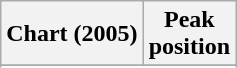<table class="wikitable sortable">
<tr>
<th>Chart (2005)</th>
<th>Peak<br>position</th>
</tr>
<tr>
</tr>
<tr>
</tr>
</table>
